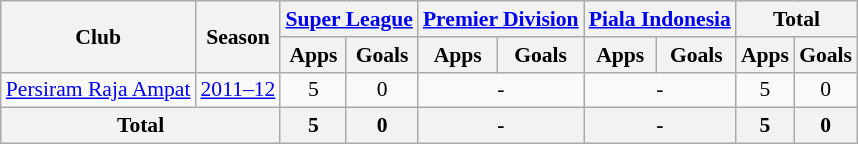<table class="wikitable" style="font-size:90%; text-align:center;">
<tr>
<th rowspan="2">Club</th>
<th rowspan="2">Season</th>
<th colspan="2"><a href='#'>Super League</a></th>
<th colspan="2"><a href='#'>Premier Division</a></th>
<th colspan="2"><a href='#'>Piala Indonesia</a></th>
<th colspan="2">Total</th>
</tr>
<tr>
<th>Apps</th>
<th>Goals</th>
<th>Apps</th>
<th>Goals</th>
<th>Apps</th>
<th>Goals</th>
<th>Apps</th>
<th>Goals</th>
</tr>
<tr>
<td rowspan="1"><a href='#'>Persiram Raja Ampat</a></td>
<td><a href='#'>2011–12</a></td>
<td>5</td>
<td>0</td>
<td colspan="2">-</td>
<td colspan="2">-</td>
<td>5</td>
<td>0</td>
</tr>
<tr>
<th colspan="2">Total</th>
<th>5</th>
<th>0</th>
<th colspan="2">-</th>
<th colspan="2">-</th>
<th>5</th>
<th>0</th>
</tr>
</table>
